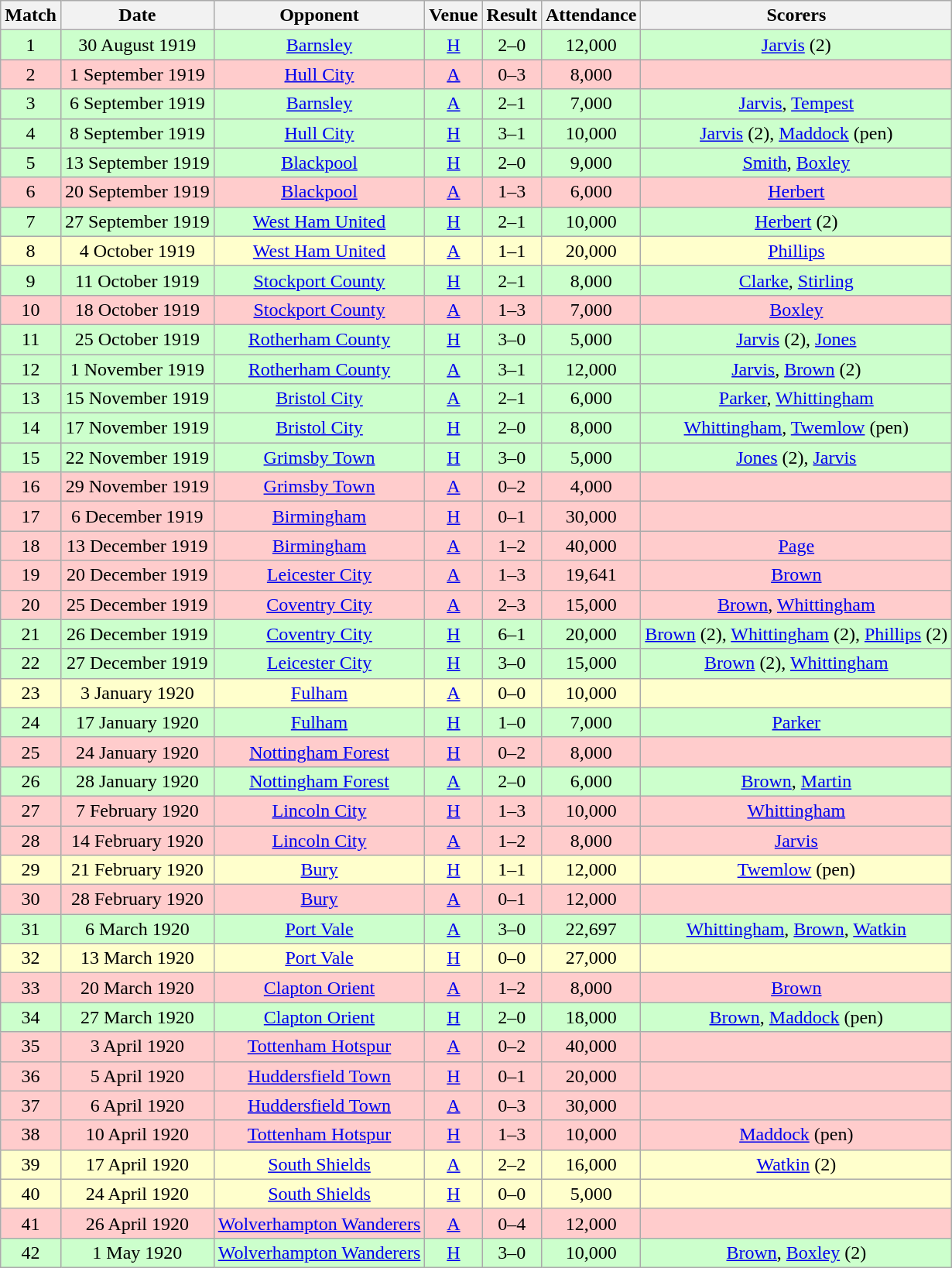<table class="wikitable" style="font-size:100%; text-align:center">
<tr>
<th>Match</th>
<th>Date</th>
<th>Opponent</th>
<th>Venue</th>
<th>Result</th>
<th>Attendance</th>
<th>Scorers</th>
</tr>
<tr style="background-color: #CCFFCC;">
<td>1</td>
<td>30 August 1919</td>
<td><a href='#'>Barnsley</a></td>
<td><a href='#'>H</a></td>
<td>2–0</td>
<td>12,000</td>
<td><a href='#'>Jarvis</a> (2)</td>
</tr>
<tr style="background-color: #FFCCCC;">
<td>2</td>
<td>1 September 1919</td>
<td><a href='#'>Hull City</a></td>
<td><a href='#'>A</a></td>
<td>0–3</td>
<td>8,000</td>
<td></td>
</tr>
<tr style="background-color: #CCFFCC;">
<td>3</td>
<td>6 September 1919</td>
<td><a href='#'>Barnsley</a></td>
<td><a href='#'>A</a></td>
<td>2–1</td>
<td>7,000</td>
<td><a href='#'>Jarvis</a>, <a href='#'>Tempest</a></td>
</tr>
<tr style="background-color: #CCFFCC;">
<td>4</td>
<td>8 September 1919</td>
<td><a href='#'>Hull City</a></td>
<td><a href='#'>H</a></td>
<td>3–1</td>
<td>10,000</td>
<td><a href='#'>Jarvis</a> (2), <a href='#'>Maddock</a> (pen)</td>
</tr>
<tr style="background-color: #CCFFCC;">
<td>5</td>
<td>13 September 1919</td>
<td><a href='#'>Blackpool</a></td>
<td><a href='#'>H</a></td>
<td>2–0</td>
<td>9,000</td>
<td><a href='#'>Smith</a>, <a href='#'>Boxley</a></td>
</tr>
<tr style="background-color: #FFCCCC;">
<td>6</td>
<td>20 September 1919</td>
<td><a href='#'>Blackpool</a></td>
<td><a href='#'>A</a></td>
<td>1–3</td>
<td>6,000</td>
<td><a href='#'>Herbert</a></td>
</tr>
<tr style="background-color: #CCFFCC;">
<td>7</td>
<td>27 September 1919</td>
<td><a href='#'>West Ham United</a></td>
<td><a href='#'>H</a></td>
<td>2–1</td>
<td>10,000</td>
<td><a href='#'>Herbert</a> (2)</td>
</tr>
<tr style="background-color: #FFFFCC;">
<td>8</td>
<td>4 October 1919</td>
<td><a href='#'>West Ham United</a></td>
<td><a href='#'>A</a></td>
<td>1–1</td>
<td>20,000</td>
<td><a href='#'>Phillips</a></td>
</tr>
<tr style="background-color: #CCFFCC;">
<td>9</td>
<td>11 October 1919</td>
<td><a href='#'>Stockport County</a></td>
<td><a href='#'>H</a></td>
<td>2–1</td>
<td>8,000</td>
<td><a href='#'>Clarke</a>, <a href='#'>Stirling</a></td>
</tr>
<tr style="background-color: #FFCCCC;">
<td>10</td>
<td>18 October 1919</td>
<td><a href='#'>Stockport County</a></td>
<td><a href='#'>A</a></td>
<td>1–3</td>
<td>7,000</td>
<td><a href='#'>Boxley</a></td>
</tr>
<tr style="background-color: #CCFFCC;">
<td>11</td>
<td>25 October 1919</td>
<td><a href='#'>Rotherham County</a></td>
<td><a href='#'>H</a></td>
<td>3–0</td>
<td>5,000</td>
<td><a href='#'>Jarvis</a> (2), <a href='#'>Jones</a></td>
</tr>
<tr style="background-color: #CCFFCC;">
<td>12</td>
<td>1 November 1919</td>
<td><a href='#'>Rotherham County</a></td>
<td><a href='#'>A</a></td>
<td>3–1</td>
<td>12,000</td>
<td><a href='#'>Jarvis</a>, <a href='#'>Brown</a> (2)</td>
</tr>
<tr style="background-color: #CCFFCC;">
<td>13</td>
<td>15 November 1919</td>
<td><a href='#'>Bristol City</a></td>
<td><a href='#'>A</a></td>
<td>2–1</td>
<td>6,000</td>
<td><a href='#'>Parker</a>, <a href='#'>Whittingham</a></td>
</tr>
<tr style="background-color: #CCFFCC;">
<td>14</td>
<td>17 November 1919</td>
<td><a href='#'>Bristol City</a></td>
<td><a href='#'>H</a></td>
<td>2–0</td>
<td>8,000</td>
<td><a href='#'>Whittingham</a>, <a href='#'>Twemlow</a> (pen)</td>
</tr>
<tr style="background-color: #CCFFCC;">
<td>15</td>
<td>22 November 1919</td>
<td><a href='#'>Grimsby Town</a></td>
<td><a href='#'>H</a></td>
<td>3–0</td>
<td>5,000</td>
<td><a href='#'>Jones</a> (2), <a href='#'>Jarvis</a></td>
</tr>
<tr style="background-color: #FFCCCC;">
<td>16</td>
<td>29 November 1919</td>
<td><a href='#'>Grimsby Town</a></td>
<td><a href='#'>A</a></td>
<td>0–2</td>
<td>4,000</td>
<td></td>
</tr>
<tr style="background-color: #FFCCCC;">
<td>17</td>
<td>6 December 1919</td>
<td><a href='#'>Birmingham</a></td>
<td><a href='#'>H</a></td>
<td>0–1</td>
<td>30,000</td>
<td></td>
</tr>
<tr style="background-color: #FFCCCC;">
<td>18</td>
<td>13 December 1919</td>
<td><a href='#'>Birmingham</a></td>
<td><a href='#'>A</a></td>
<td>1–2</td>
<td>40,000</td>
<td><a href='#'>Page</a></td>
</tr>
<tr style="background-color: #FFCCCC;">
<td>19</td>
<td>20 December 1919</td>
<td><a href='#'>Leicester City</a></td>
<td><a href='#'>A</a></td>
<td>1–3</td>
<td>19,641</td>
<td><a href='#'>Brown</a></td>
</tr>
<tr style="background-color: #FFCCCC;">
<td>20</td>
<td>25 December 1919</td>
<td><a href='#'>Coventry City</a></td>
<td><a href='#'>A</a></td>
<td>2–3</td>
<td>15,000</td>
<td><a href='#'>Brown</a>, <a href='#'>Whittingham</a></td>
</tr>
<tr style="background-color: #CCFFCC;">
<td>21</td>
<td>26 December 1919</td>
<td><a href='#'>Coventry City</a></td>
<td><a href='#'>H</a></td>
<td>6–1</td>
<td>20,000</td>
<td><a href='#'>Brown</a> (2), <a href='#'>Whittingham</a> (2), <a href='#'>Phillips</a> (2)</td>
</tr>
<tr style="background-color: #CCFFCC;">
<td>22</td>
<td>27 December 1919</td>
<td><a href='#'>Leicester City</a></td>
<td><a href='#'>H</a></td>
<td>3–0</td>
<td>15,000</td>
<td><a href='#'>Brown</a> (2), <a href='#'>Whittingham</a></td>
</tr>
<tr style="background-color: #FFFFCC;">
<td>23</td>
<td>3 January 1920</td>
<td><a href='#'>Fulham</a></td>
<td><a href='#'>A</a></td>
<td>0–0</td>
<td>10,000</td>
<td></td>
</tr>
<tr style="background-color: #CCFFCC;">
<td>24</td>
<td>17 January 1920</td>
<td><a href='#'>Fulham</a></td>
<td><a href='#'>H</a></td>
<td>1–0</td>
<td>7,000</td>
<td><a href='#'>Parker</a></td>
</tr>
<tr style="background-color: #FFCCCC;">
<td>25</td>
<td>24 January 1920</td>
<td><a href='#'>Nottingham Forest</a></td>
<td><a href='#'>H</a></td>
<td>0–2</td>
<td>8,000</td>
<td></td>
</tr>
<tr style="background-color: #CCFFCC;">
<td>26</td>
<td>28 January 1920</td>
<td><a href='#'>Nottingham Forest</a></td>
<td><a href='#'>A</a></td>
<td>2–0</td>
<td>6,000</td>
<td><a href='#'>Brown</a>, <a href='#'>Martin</a></td>
</tr>
<tr style="background-color: #FFCCCC;">
<td>27</td>
<td>7 February 1920</td>
<td><a href='#'>Lincoln City</a></td>
<td><a href='#'>H</a></td>
<td>1–3</td>
<td>10,000</td>
<td><a href='#'>Whittingham</a></td>
</tr>
<tr style="background-color: #FFCCCC;">
<td>28</td>
<td>14 February 1920</td>
<td><a href='#'>Lincoln City</a></td>
<td><a href='#'>A</a></td>
<td>1–2</td>
<td>8,000</td>
<td><a href='#'>Jarvis</a></td>
</tr>
<tr style="background-color: #FFFFCC;">
<td>29</td>
<td>21 February 1920</td>
<td><a href='#'>Bury</a></td>
<td><a href='#'>H</a></td>
<td>1–1</td>
<td>12,000</td>
<td><a href='#'>Twemlow</a> (pen)</td>
</tr>
<tr style="background-color: #FFCCCC;">
<td>30</td>
<td>28 February 1920</td>
<td><a href='#'>Bury</a></td>
<td><a href='#'>A</a></td>
<td>0–1</td>
<td>12,000</td>
<td></td>
</tr>
<tr style="background-color: #CCFFCC;">
<td>31</td>
<td>6 March 1920</td>
<td><a href='#'>Port Vale</a></td>
<td><a href='#'>A</a></td>
<td>3–0</td>
<td>22,697</td>
<td><a href='#'>Whittingham</a>, <a href='#'>Brown</a>, <a href='#'>Watkin</a></td>
</tr>
<tr style="background-color: #FFFFCC;">
<td>32</td>
<td>13 March 1920</td>
<td><a href='#'>Port Vale</a></td>
<td><a href='#'>H</a></td>
<td>0–0</td>
<td>27,000</td>
<td></td>
</tr>
<tr style="background-color: #FFCCCC;">
<td>33</td>
<td>20 March 1920</td>
<td><a href='#'>Clapton Orient</a></td>
<td><a href='#'>A</a></td>
<td>1–2</td>
<td>8,000</td>
<td><a href='#'>Brown</a></td>
</tr>
<tr style="background-color: #CCFFCC;">
<td>34</td>
<td>27 March 1920</td>
<td><a href='#'>Clapton Orient</a></td>
<td><a href='#'>H</a></td>
<td>2–0</td>
<td>18,000</td>
<td><a href='#'>Brown</a>, <a href='#'>Maddock</a> (pen)</td>
</tr>
<tr style="background-color: #FFCCCC;">
<td>35</td>
<td>3 April 1920</td>
<td><a href='#'>Tottenham Hotspur</a></td>
<td><a href='#'>A</a></td>
<td>0–2</td>
<td>40,000</td>
<td></td>
</tr>
<tr style="background-color: #FFCCCC;">
<td>36</td>
<td>5 April 1920</td>
<td><a href='#'>Huddersfield Town</a></td>
<td><a href='#'>H</a></td>
<td>0–1</td>
<td>20,000</td>
<td></td>
</tr>
<tr style="background-color: #FFCCCC;">
<td>37</td>
<td>6 April 1920</td>
<td><a href='#'>Huddersfield Town</a></td>
<td><a href='#'>A</a></td>
<td>0–3</td>
<td>30,000</td>
<td></td>
</tr>
<tr style="background-color: #FFCCCC;">
<td>38</td>
<td>10 April 1920</td>
<td><a href='#'>Tottenham Hotspur</a></td>
<td><a href='#'>H</a></td>
<td>1–3</td>
<td>10,000</td>
<td><a href='#'>Maddock</a> (pen)</td>
</tr>
<tr style="background-color: #FFFFCC;">
<td>39</td>
<td>17 April 1920</td>
<td><a href='#'>South Shields</a></td>
<td><a href='#'>A</a></td>
<td>2–2</td>
<td>16,000</td>
<td><a href='#'>Watkin</a> (2)</td>
</tr>
<tr style="background-color: #FFFFCC;">
<td>40</td>
<td>24 April 1920</td>
<td><a href='#'>South Shields</a></td>
<td><a href='#'>H</a></td>
<td>0–0</td>
<td>5,000</td>
<td></td>
</tr>
<tr style="background-color: #FFCCCC;">
<td>41</td>
<td>26 April 1920</td>
<td><a href='#'>Wolverhampton Wanderers</a></td>
<td><a href='#'>A</a></td>
<td>0–4</td>
<td>12,000</td>
<td></td>
</tr>
<tr style="background-color: #CCFFCC;">
<td>42</td>
<td>1 May 1920</td>
<td><a href='#'>Wolverhampton Wanderers</a></td>
<td><a href='#'>H</a></td>
<td>3–0</td>
<td>10,000</td>
<td><a href='#'>Brown</a>, <a href='#'>Boxley</a> (2)</td>
</tr>
</table>
